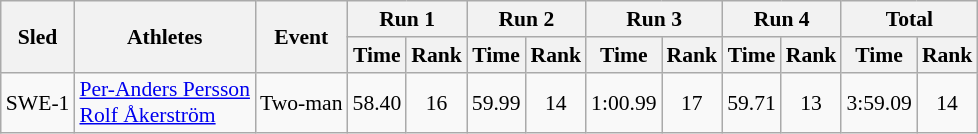<table class="wikitable" border="1" style="font-size:90%">
<tr>
<th rowspan="2">Sled</th>
<th rowspan="2">Athletes</th>
<th rowspan="2">Event</th>
<th colspan="2">Run 1</th>
<th colspan="2">Run 2</th>
<th colspan="2">Run 3</th>
<th colspan="2">Run 4</th>
<th colspan="2">Total</th>
</tr>
<tr>
<th>Time</th>
<th>Rank</th>
<th>Time</th>
<th>Rank</th>
<th>Time</th>
<th>Rank</th>
<th>Time</th>
<th>Rank</th>
<th>Time</th>
<th>Rank</th>
</tr>
<tr>
<td align="center">SWE-1</td>
<td><a href='#'>Per-Anders Persson</a><br><a href='#'>Rolf Åkerström</a></td>
<td>Two-man</td>
<td align="center">58.40</td>
<td align="center">16</td>
<td align="center">59.99</td>
<td align="center">14</td>
<td align="center">1:00.99</td>
<td align="center">17</td>
<td align="center">59.71</td>
<td align="center">13</td>
<td align="center">3:59.09</td>
<td align="center">14</td>
</tr>
</table>
